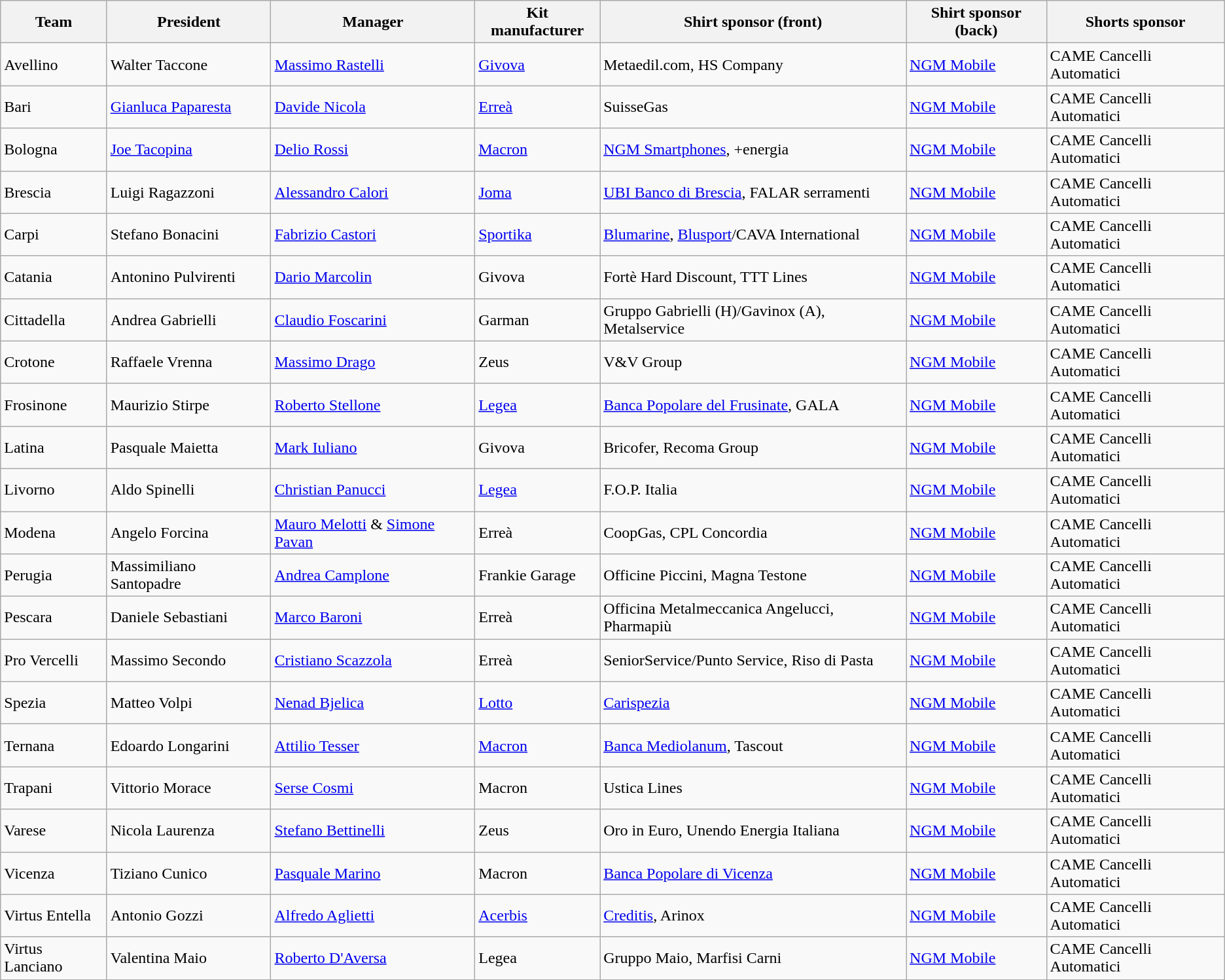<table class="wikitable sortable">
<tr>
<th>Team</th>
<th>President</th>
<th>Manager</th>
<th>Kit manufacturer</th>
<th>Shirt sponsor (front)</th>
<th>Shirt sponsor (back)</th>
<th>Shorts sponsor</th>
</tr>
<tr>
<td>Avellino</td>
<td> Walter Taccone</td>
<td> <a href='#'>Massimo Rastelli</a></td>
<td><a href='#'>Givova</a></td>
<td>Metaedil.com, HS Company</td>
<td><a href='#'>NGM Mobile</a></td>
<td>CAME Cancelli Automatici</td>
</tr>
<tr>
<td>Bari</td>
<td> <a href='#'>Gianluca Paparesta</a></td>
<td> <a href='#'>Davide Nicola</a></td>
<td><a href='#'>Erreà</a></td>
<td>SuisseGas</td>
<td><a href='#'>NGM Mobile</a></td>
<td>CAME Cancelli Automatici</td>
</tr>
<tr>
<td>Bologna</td>
<td> <a href='#'>Joe Tacopina</a></td>
<td> <a href='#'>Delio Rossi</a></td>
<td><a href='#'>Macron</a></td>
<td><a href='#'>NGM Smartphones</a>, +energia</td>
<td><a href='#'>NGM Mobile</a></td>
<td>CAME Cancelli Automatici</td>
</tr>
<tr>
<td>Brescia</td>
<td> Luigi Ragazzoni</td>
<td> <a href='#'>Alessandro Calori</a></td>
<td><a href='#'>Joma</a></td>
<td><a href='#'>UBI Banco di Brescia</a>, FALAR serramenti</td>
<td><a href='#'>NGM Mobile</a></td>
<td>CAME Cancelli Automatici</td>
</tr>
<tr>
<td>Carpi</td>
<td> Stefano Bonacini</td>
<td> <a href='#'>Fabrizio Castori</a></td>
<td><a href='#'>Sportika</a></td>
<td><a href='#'>Blumarine</a>, <a href='#'>Blusport</a>/CAVA International</td>
<td><a href='#'>NGM Mobile</a></td>
<td>CAME Cancelli Automatici</td>
</tr>
<tr>
<td>Catania</td>
<td> Antonino Pulvirenti</td>
<td> <a href='#'>Dario Marcolin</a></td>
<td>Givova</td>
<td>Fortè Hard Discount, TTT Lines</td>
<td><a href='#'>NGM Mobile</a></td>
<td>CAME Cancelli Automatici</td>
</tr>
<tr>
<td>Cittadella</td>
<td> Andrea Gabrielli</td>
<td> <a href='#'>Claudio Foscarini</a></td>
<td>Garman</td>
<td>Gruppo Gabrielli (H)/Gavinox (A), Metalservice</td>
<td><a href='#'>NGM Mobile</a></td>
<td>CAME Cancelli Automatici</td>
</tr>
<tr>
<td>Crotone</td>
<td> Raffaele Vrenna</td>
<td> <a href='#'>Massimo Drago</a></td>
<td>Zeus</td>
<td>V&V Group</td>
<td><a href='#'>NGM Mobile</a></td>
<td>CAME Cancelli Automatici</td>
</tr>
<tr>
<td>Frosinone</td>
<td> Maurizio Stirpe</td>
<td> <a href='#'>Roberto Stellone</a></td>
<td><a href='#'>Legea</a></td>
<td><a href='#'>Banca Popolare del Frusinate</a>, GALA</td>
<td><a href='#'>NGM Mobile</a></td>
<td>CAME Cancelli Automatici</td>
</tr>
<tr>
<td>Latina</td>
<td> Pasquale Maietta</td>
<td> <a href='#'>Mark Iuliano</a></td>
<td>Givova</td>
<td>Bricofer, Recoma Group</td>
<td><a href='#'>NGM Mobile</a></td>
<td>CAME Cancelli Automatici</td>
</tr>
<tr>
<td>Livorno</td>
<td> Aldo Spinelli</td>
<td> <a href='#'>Christian Panucci</a></td>
<td><a href='#'>Legea</a></td>
<td>F.O.P. Italia</td>
<td><a href='#'>NGM Mobile</a></td>
<td>CAME Cancelli Automatici</td>
</tr>
<tr>
<td>Modena</td>
<td> Angelo Forcina</td>
<td> <a href='#'>Mauro Melotti</a> &  <a href='#'>Simone Pavan</a></td>
<td>Erreà</td>
<td>CoopGas, CPL Concordia</td>
<td><a href='#'>NGM Mobile</a></td>
<td>CAME Cancelli Automatici</td>
</tr>
<tr>
<td>Perugia</td>
<td> Massimiliano Santopadre</td>
<td> <a href='#'>Andrea Camplone</a></td>
<td>Frankie Garage</td>
<td>Officine Piccini, Magna Testone</td>
<td><a href='#'>NGM Mobile</a></td>
<td>CAME Cancelli Automatici</td>
</tr>
<tr>
<td>Pescara</td>
<td> Daniele Sebastiani</td>
<td> <a href='#'>Marco Baroni</a></td>
<td>Erreà</td>
<td>Officina Metalmeccanica Angelucci, Pharmapiù</td>
<td><a href='#'>NGM Mobile</a></td>
<td>CAME Cancelli Automatici</td>
</tr>
<tr>
<td>Pro Vercelli</td>
<td> Massimo Secondo</td>
<td> <a href='#'>Cristiano Scazzola</a></td>
<td>Erreà</td>
<td>SeniorService/Punto Service, Riso di Pasta</td>
<td><a href='#'>NGM Mobile</a></td>
<td>CAME Cancelli Automatici</td>
</tr>
<tr>
<td>Spezia</td>
<td> Matteo Volpi</td>
<td> <a href='#'>Nenad Bjelica</a></td>
<td><a href='#'>Lotto</a></td>
<td><a href='#'>Carispezia</a></td>
<td><a href='#'>NGM Mobile</a></td>
<td>CAME Cancelli Automatici</td>
</tr>
<tr>
<td>Ternana</td>
<td> Edoardo Longarini</td>
<td> <a href='#'>Attilio Tesser</a></td>
<td><a href='#'>Macron</a></td>
<td><a href='#'>Banca Mediolanum</a>, Tascout</td>
<td><a href='#'>NGM Mobile</a></td>
<td>CAME Cancelli Automatici</td>
</tr>
<tr>
<td>Trapani</td>
<td> Vittorio Morace</td>
<td> <a href='#'>Serse Cosmi</a></td>
<td>Macron</td>
<td>Ustica Lines</td>
<td><a href='#'>NGM Mobile</a></td>
<td>CAME Cancelli Automatici</td>
</tr>
<tr>
<td>Varese</td>
<td> Nicola Laurenza</td>
<td> <a href='#'>Stefano Bettinelli</a></td>
<td>Zeus</td>
<td>Oro in Euro, Unendo Energia Italiana</td>
<td><a href='#'>NGM Mobile</a></td>
<td>CAME Cancelli Automatici</td>
</tr>
<tr>
<td>Vicenza</td>
<td> Tiziano Cunico</td>
<td> <a href='#'>Pasquale Marino</a></td>
<td>Macron</td>
<td><a href='#'>Banca Popolare di Vicenza</a></td>
<td><a href='#'>NGM Mobile</a></td>
<td>CAME Cancelli Automatici</td>
</tr>
<tr>
<td>Virtus Entella</td>
<td> Antonio Gozzi</td>
<td> <a href='#'>Alfredo Aglietti</a></td>
<td><a href='#'>Acerbis</a></td>
<td><a href='#'>Creditis</a>, Arinox</td>
<td><a href='#'>NGM Mobile</a></td>
<td>CAME Cancelli Automatici</td>
</tr>
<tr>
<td>Virtus Lanciano</td>
<td> Valentina Maio</td>
<td> <a href='#'>Roberto D'Aversa</a></td>
<td>Legea</td>
<td>Gruppo Maio, Marfisi Carni</td>
<td><a href='#'>NGM Mobile</a></td>
<td>CAME Cancelli Automatici</td>
</tr>
</table>
